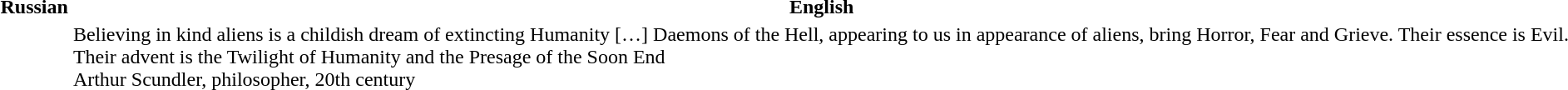<table>
<tr>
<th>Russian</th>
<th>English</th>
</tr>
<tr>
<td></td>
<td>Believing in kind aliens is a childish dream of extincting Humanity […] Daemons of the Hell, appearing to us in appearance of aliens, bring Horror, Fear and Grieve. Their essence is Evil. Their advent is the Twilight of Humanity and the Presage of the Soon End<br>Arthur Scundler, philosopher, 20th century</td>
</tr>
</table>
